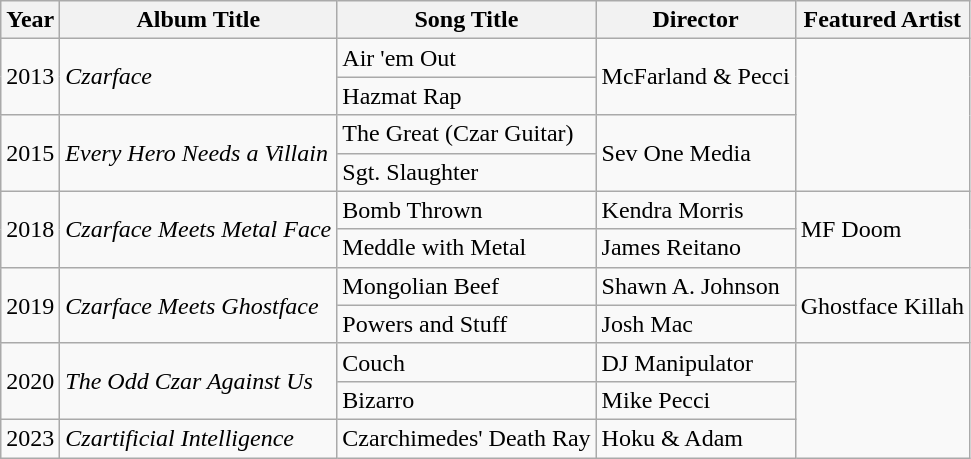<table class="wikitable">
<tr>
<th>Year</th>
<th>Album Title</th>
<th>Song Title</th>
<th>Director</th>
<th>Featured Artist</th>
</tr>
<tr>
<td rowspan="2">2013</td>
<td rowspan="2"><em>Czarface</em></td>
<td>Air 'em Out</td>
<td rowspan="2">McFarland & Pecci</td>
<td rowspan="4"></td>
</tr>
<tr>
<td>Hazmat Rap</td>
</tr>
<tr>
<td rowspan="2">2015</td>
<td rowspan="2"><em>Every Hero Needs a Villain</em></td>
<td>The Great (Czar Guitar)</td>
<td rowspan="2">Sev One Media</td>
</tr>
<tr>
<td>Sgt. Slaughter</td>
</tr>
<tr>
<td rowspan="2">2018</td>
<td rowspan="2"><em>Czarface Meets Metal Face</em></td>
<td>Bomb Thrown</td>
<td>Kendra Morris</td>
<td rowspan="2">MF Doom</td>
</tr>
<tr>
<td>Meddle with Metal</td>
<td>James Reitano</td>
</tr>
<tr>
<td rowspan="2">2019</td>
<td rowspan="2"><em>Czarface Meets Ghostface</em></td>
<td>Mongolian Beef</td>
<td>Shawn A. Johnson</td>
<td rowspan="2">Ghostface Killah</td>
</tr>
<tr>
<td>Powers and Stuff</td>
<td>Josh Mac</td>
</tr>
<tr>
<td rowspan="2">2020</td>
<td rowspan="2"><em>The Odd Czar Against Us</em></td>
<td>Couch</td>
<td>DJ Manipulator</td>
</tr>
<tr>
<td>Bizarro</td>
<td>Mike Pecci</td>
</tr>
<tr>
<td>2023</td>
<td><em>Czartificial Intelligence</em></td>
<td>Czarchimedes' Death Ray</td>
<td>Hoku & Adam</td>
</tr>
</table>
